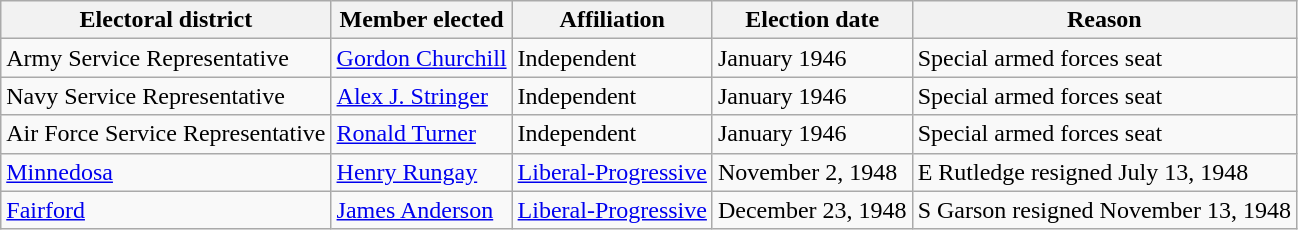<table class="wikitable sortable">
<tr>
<th>Electoral district</th>
<th>Member elected</th>
<th>Affiliation</th>
<th>Election date</th>
<th>Reason</th>
</tr>
<tr>
<td>Army Service Representative</td>
<td><a href='#'>Gordon Churchill</a></td>
<td>Independent</td>
<td>January 1946</td>
<td>Special armed forces seat</td>
</tr>
<tr>
<td>Navy Service Representative</td>
<td><a href='#'>Alex J. Stringer</a></td>
<td>Independent</td>
<td>January 1946</td>
<td>Special armed forces seat</td>
</tr>
<tr>
<td>Air Force Service Representative</td>
<td><a href='#'>Ronald Turner</a></td>
<td>Independent</td>
<td>January 1946</td>
<td>Special armed forces seat</td>
</tr>
<tr>
<td><a href='#'>Minnedosa</a></td>
<td><a href='#'>Henry Rungay</a></td>
<td><a href='#'>Liberal-Progressive</a></td>
<td>November 2, 1948</td>
<td>E Rutledge resigned July 13, 1948</td>
</tr>
<tr>
<td><a href='#'>Fairford</a></td>
<td><a href='#'>James Anderson</a></td>
<td><a href='#'>Liberal-Progressive</a></td>
<td>December 23, 1948</td>
<td>S Garson resigned November 13, 1948</td>
</tr>
</table>
